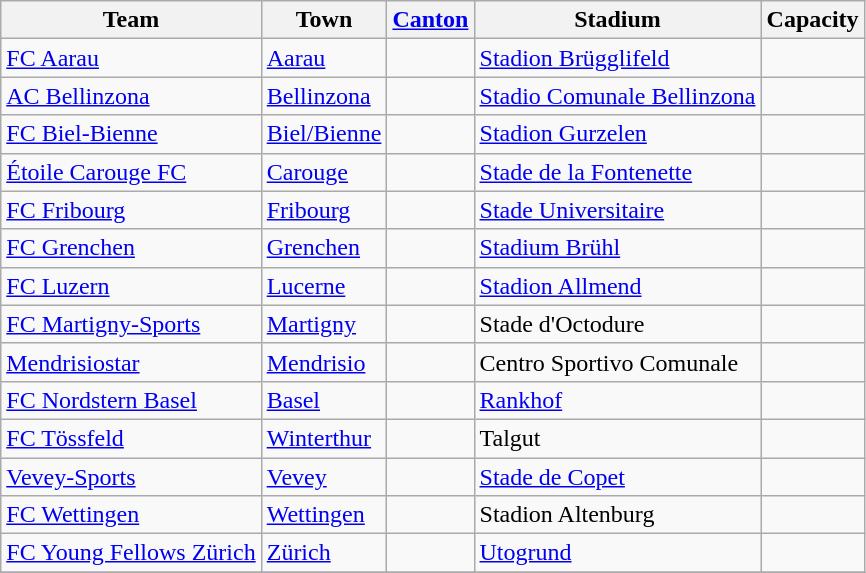<table class="wikitable sortable" style="text-align: left;">
<tr>
<th>Team</th>
<th>Town</th>
<th><a href='#'>Canton</a></th>
<th>Stadium</th>
<th>Capacity</th>
</tr>
<tr>
<td><a href='#'>FC Aarau</a></td>
<td><a href='#'>Aarau</a></td>
<td></td>
<td><a href='#'>Stadion Brügglifeld</a></td>
<td></td>
</tr>
<tr>
<td><a href='#'>AC Bellinzona</a></td>
<td><a href='#'>Bellinzona</a></td>
<td></td>
<td><a href='#'>Stadio Comunale Bellinzona</a></td>
<td></td>
</tr>
<tr>
<td><a href='#'>FC Biel-Bienne</a></td>
<td><a href='#'>Biel/Bienne</a></td>
<td></td>
<td><a href='#'>Stadion Gurzelen</a></td>
<td></td>
</tr>
<tr>
<td><a href='#'>Étoile Carouge FC</a></td>
<td><a href='#'>Carouge</a></td>
<td></td>
<td><a href='#'>Stade de la Fontenette</a></td>
<td></td>
</tr>
<tr>
<td><a href='#'>FC Fribourg</a></td>
<td><a href='#'>Fribourg</a></td>
<td></td>
<td><a href='#'>Stade Universitaire</a></td>
<td></td>
</tr>
<tr>
<td><a href='#'>FC Grenchen</a></td>
<td><a href='#'>Grenchen</a></td>
<td></td>
<td><a href='#'>Stadium Brühl</a></td>
<td></td>
</tr>
<tr>
<td><a href='#'>FC Luzern</a></td>
<td><a href='#'>Lucerne</a></td>
<td></td>
<td><a href='#'>Stadion Allmend</a></td>
<td></td>
</tr>
<tr>
<td><a href='#'>FC Martigny-Sports</a></td>
<td><a href='#'>Martigny</a></td>
<td></td>
<td>Stade d'Octodure</td>
<td></td>
</tr>
<tr>
<td><a href='#'>Mendrisiostar</a></td>
<td><a href='#'>Mendrisio</a></td>
<td></td>
<td>Centro Sportivo Comunale</td>
<td></td>
</tr>
<tr>
<td><a href='#'>FC Nordstern Basel</a></td>
<td><a href='#'>Basel</a></td>
<td></td>
<td><a href='#'>Rankhof</a></td>
<td></td>
</tr>
<tr>
<td><a href='#'>FC Tössfeld</a></td>
<td><a href='#'>Winterthur</a></td>
<td></td>
<td>Talgut</td>
<td></td>
</tr>
<tr>
<td><a href='#'>Vevey-Sports</a></td>
<td><a href='#'>Vevey</a></td>
<td></td>
<td><a href='#'>Stade de Copet</a></td>
<td></td>
</tr>
<tr>
<td><a href='#'>FC Wettingen</a></td>
<td><a href='#'>Wettingen</a></td>
<td></td>
<td>Stadion Altenburg</td>
<td></td>
</tr>
<tr>
<td><a href='#'>FC Young Fellows Zürich</a></td>
<td><a href='#'>Zürich</a></td>
<td></td>
<td><a href='#'>Utogrund</a></td>
<td></td>
</tr>
<tr>
</tr>
</table>
